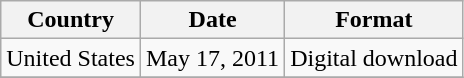<table class="wikitable plainrowheaders">
<tr>
<th scope="col">Country</th>
<th scope="col">Date</th>
<th scope="col">Format</th>
</tr>
<tr>
<td>United States</td>
<td>May 17, 2011</td>
<td>Digital download</td>
</tr>
<tr>
</tr>
</table>
